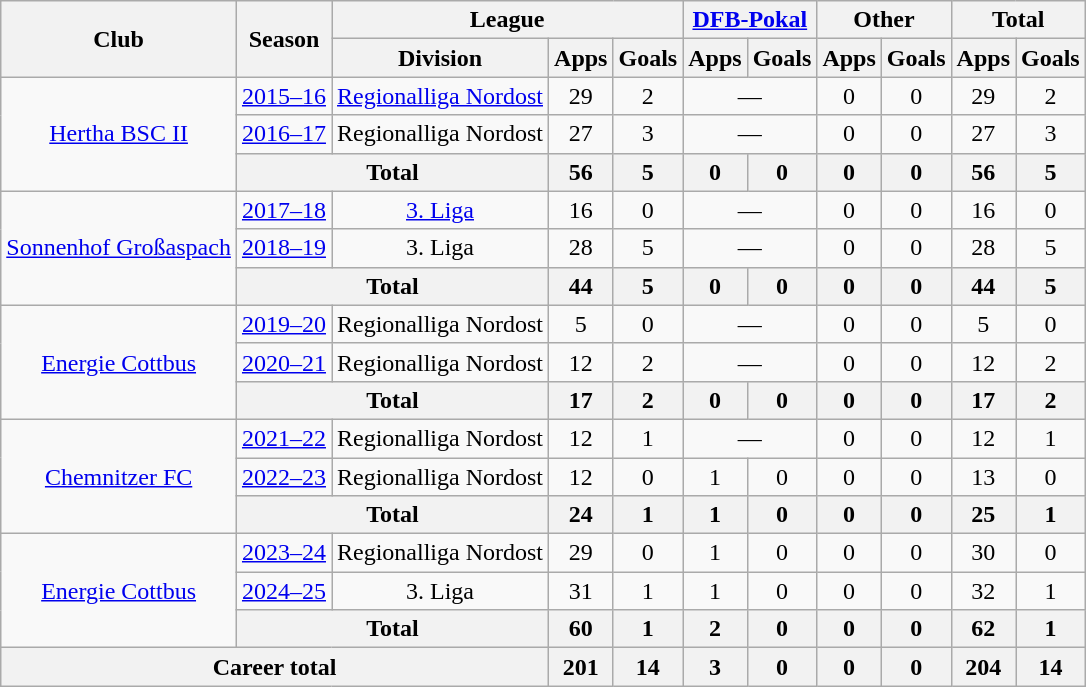<table class="wikitable" style="text-align:center">
<tr>
<th rowspan="2">Club</th>
<th rowspan="2">Season</th>
<th colspan="3">League</th>
<th colspan="2"><a href='#'>DFB-Pokal</a></th>
<th colspan="2">Other</th>
<th colspan="2">Total</th>
</tr>
<tr>
<th>Division</th>
<th>Apps</th>
<th>Goals</th>
<th>Apps</th>
<th>Goals</th>
<th>Apps</th>
<th>Goals</th>
<th>Apps</th>
<th>Goals</th>
</tr>
<tr>
<td rowspan="3"><a href='#'>Hertha BSC II</a></td>
<td><a href='#'>2015–16</a></td>
<td><a href='#'>Regionalliga Nordost</a></td>
<td>29</td>
<td>2</td>
<td colspan="2">—</td>
<td>0</td>
<td>0</td>
<td>29</td>
<td>2</td>
</tr>
<tr>
<td><a href='#'>2016–17</a></td>
<td>Regionalliga Nordost</td>
<td>27</td>
<td>3</td>
<td colspan="2">—</td>
<td>0</td>
<td>0</td>
<td>27</td>
<td>3</td>
</tr>
<tr>
<th colspan="2">Total</th>
<th>56</th>
<th>5</th>
<th>0</th>
<th>0</th>
<th>0</th>
<th>0</th>
<th>56</th>
<th>5</th>
</tr>
<tr>
<td rowspan="3"><a href='#'>Sonnenhof Großaspach</a></td>
<td><a href='#'>2017–18</a></td>
<td><a href='#'>3. Liga</a></td>
<td>16</td>
<td>0</td>
<td colspan="2">—</td>
<td>0</td>
<td>0</td>
<td>16</td>
<td>0</td>
</tr>
<tr>
<td><a href='#'>2018–19</a></td>
<td>3. Liga</td>
<td>28</td>
<td>5</td>
<td colspan="2">—</td>
<td>0</td>
<td>0</td>
<td>28</td>
<td>5</td>
</tr>
<tr>
<th colspan="2">Total</th>
<th>44</th>
<th>5</th>
<th>0</th>
<th>0</th>
<th>0</th>
<th>0</th>
<th>44</th>
<th>5</th>
</tr>
<tr>
<td rowspan="3"><a href='#'>Energie Cottbus</a></td>
<td><a href='#'>2019–20</a></td>
<td>Regionalliga Nordost</td>
<td>5</td>
<td>0</td>
<td colspan="2">—</td>
<td>0</td>
<td>0</td>
<td>5</td>
<td>0</td>
</tr>
<tr>
<td><a href='#'>2020–21</a></td>
<td>Regionalliga Nordost</td>
<td>12</td>
<td>2</td>
<td colspan="2">—</td>
<td>0</td>
<td>0</td>
<td>12</td>
<td>2</td>
</tr>
<tr>
<th colspan="2">Total</th>
<th>17</th>
<th>2</th>
<th>0</th>
<th>0</th>
<th>0</th>
<th>0</th>
<th>17</th>
<th>2</th>
</tr>
<tr>
<td rowspan="3"><a href='#'>Chemnitzer FC</a></td>
<td><a href='#'>2021–22</a></td>
<td>Regionalliga Nordost</td>
<td>12</td>
<td>1</td>
<td colspan="2">—</td>
<td>0</td>
<td>0</td>
<td>12</td>
<td>1</td>
</tr>
<tr>
<td><a href='#'>2022–23</a></td>
<td>Regionalliga Nordost</td>
<td>12</td>
<td>0</td>
<td>1</td>
<td>0</td>
<td>0</td>
<td>0</td>
<td>13</td>
<td>0</td>
</tr>
<tr>
<th colspan="2">Total</th>
<th>24</th>
<th>1</th>
<th>1</th>
<th>0</th>
<th>0</th>
<th>0</th>
<th>25</th>
<th>1</th>
</tr>
<tr>
<td rowspan="3"><a href='#'>Energie Cottbus</a></td>
<td><a href='#'>2023–24</a></td>
<td>Regionalliga Nordost</td>
<td>29</td>
<td>0</td>
<td>1</td>
<td>0</td>
<td>0</td>
<td>0</td>
<td>30</td>
<td>0</td>
</tr>
<tr>
<td><a href='#'>2024–25</a></td>
<td>3. Liga</td>
<td>31</td>
<td>1</td>
<td>1</td>
<td>0</td>
<td>0</td>
<td>0</td>
<td>32</td>
<td>1</td>
</tr>
<tr>
<th colspan="2">Total</th>
<th>60</th>
<th>1</th>
<th>2</th>
<th>0</th>
<th>0</th>
<th>0</th>
<th>62</th>
<th>1</th>
</tr>
<tr>
<th colspan="3">Career total</th>
<th>201</th>
<th>14</th>
<th>3</th>
<th>0</th>
<th>0</th>
<th>0</th>
<th>204</th>
<th>14</th>
</tr>
</table>
